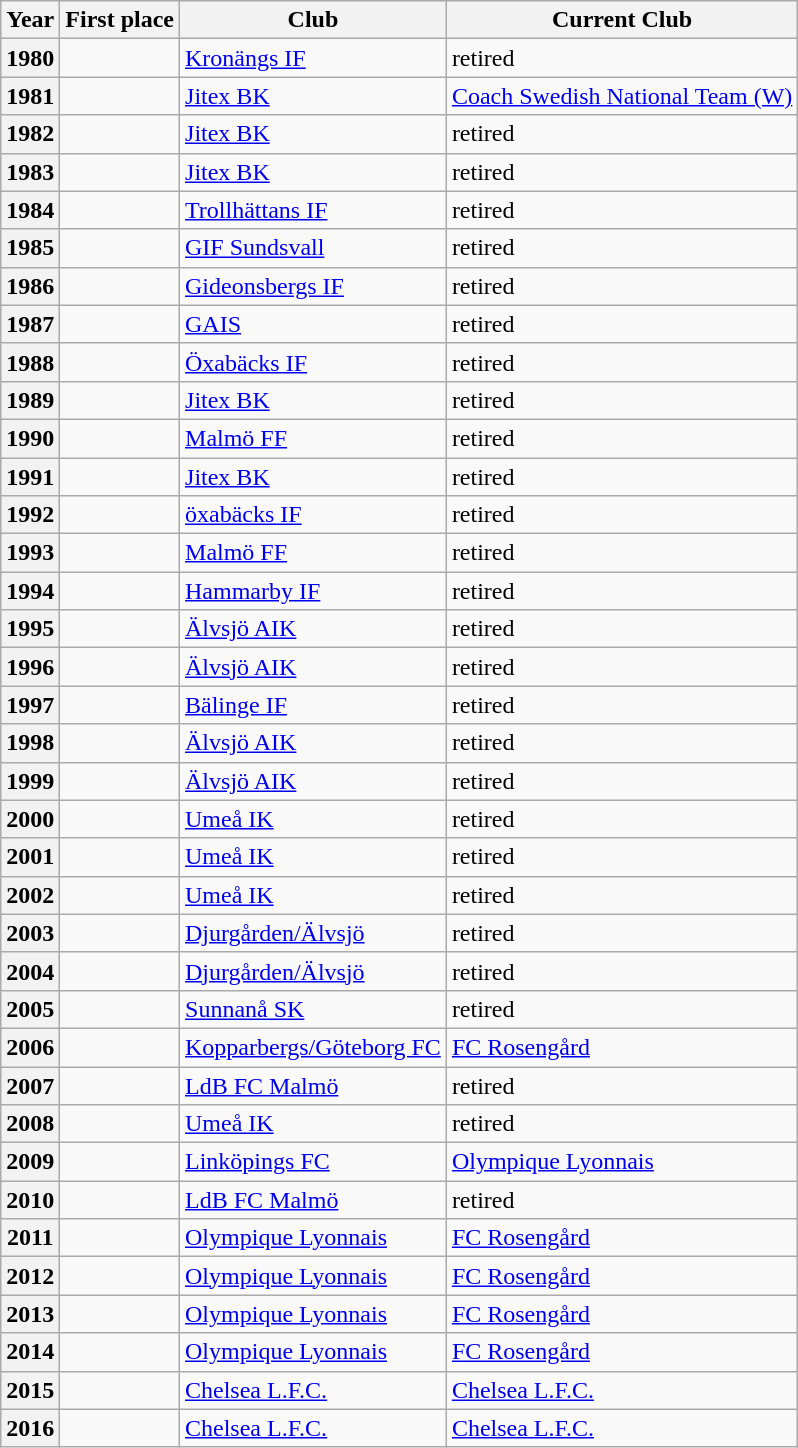<table class="wikitable plainrowheaders sortable">
<tr>
<th scope=col>Year</th>
<th scope=col>First place</th>
<th scope=col>Club</th>
<th scope=col>Current Club</th>
</tr>
<tr>
<th scope=row style=text-align:center>1980</th>
<td></td>
<td> <a href='#'>Kronängs IF</a></td>
<td> retired</td>
</tr>
<tr>
<th scope=row style=text-align:center>1981</th>
<td></td>
<td> <a href='#'>Jitex BK</a></td>
<td> <a href='#'>Coach Swedish National Team (W)</a></td>
</tr>
<tr>
<th scope=row style=text-align:center>1982</th>
<td></td>
<td> <a href='#'>Jitex BK</a></td>
<td> retired</td>
</tr>
<tr>
<th scope=row style=text-align:center>1983</th>
<td></td>
<td> <a href='#'>Jitex BK</a></td>
<td> retired</td>
</tr>
<tr>
<th scope=row style=text-align:center>1984</th>
<td></td>
<td> <a href='#'>Trollhättans IF</a></td>
<td> retired</td>
</tr>
<tr>
<th scope=row style=text-align:center>1985</th>
<td></td>
<td> <a href='#'>GIF Sundsvall</a></td>
<td> retired</td>
</tr>
<tr>
<th scope=row style=text-align:center>1986</th>
<td></td>
<td> <a href='#'>Gideonsbergs IF</a></td>
<td> retired</td>
</tr>
<tr>
<th scope=row style=text-align:center>1987</th>
<td></td>
<td> <a href='#'>GAIS</a></td>
<td> retired</td>
</tr>
<tr>
<th scope=row style=text-align:center>1988</th>
<td></td>
<td> <a href='#'>Öxabäcks IF</a></td>
<td> retired</td>
</tr>
<tr>
<th scope=row style=text-align:center>1989</th>
<td></td>
<td> <a href='#'>Jitex BK</a></td>
<td> retired</td>
</tr>
<tr>
<th scope=row style=text-align:center>1990</th>
<td></td>
<td> <a href='#'>Malmö FF</a></td>
<td> retired</td>
</tr>
<tr>
<th scope=row style=text-align:center>1991</th>
<td></td>
<td> <a href='#'>Jitex BK</a></td>
<td> retired</td>
</tr>
<tr>
<th scope=row style=text-align:center>1992</th>
<td></td>
<td> <a href='#'>öxabäcks IF</a></td>
<td> retired</td>
</tr>
<tr>
<th scope=row style=text-align:center>1993</th>
<td></td>
<td> <a href='#'>Malmö FF</a></td>
<td> retired</td>
</tr>
<tr>
<th scope=row style=text-align:center>1994</th>
<td></td>
<td> <a href='#'>Hammarby IF</a></td>
<td> retired</td>
</tr>
<tr>
<th scope=row style=text-align:center>1995</th>
<td></td>
<td> <a href='#'>Älvsjö AIK</a></td>
<td> retired</td>
</tr>
<tr>
<th scope=row style=text-align:center>1996</th>
<td></td>
<td> <a href='#'>Älvsjö AIK</a></td>
<td> retired</td>
</tr>
<tr>
<th scope=row style=text-align:center>1997</th>
<td></td>
<td> <a href='#'>Bälinge IF</a></td>
<td> retired</td>
</tr>
<tr>
<th scope=row style=text-align:center>1998</th>
<td></td>
<td> <a href='#'>Älvsjö AIK</a></td>
<td> retired</td>
</tr>
<tr>
<th scope=row style=text-align:center>1999</th>
<td></td>
<td> <a href='#'>Älvsjö AIK</a></td>
<td> retired</td>
</tr>
<tr>
<th scope=row style=text-align:center>2000</th>
<td></td>
<td> <a href='#'>Umeå IK</a></td>
<td> retired</td>
</tr>
<tr>
<th scope=row style=text-align:center>2001</th>
<td></td>
<td> <a href='#'>Umeå IK</a></td>
<td> retired</td>
</tr>
<tr>
<th scope=row style=text-align:center>2002</th>
<td></td>
<td> <a href='#'>Umeå IK</a></td>
<td> retired</td>
</tr>
<tr>
<th scope=row style=text-align:center>2003</th>
<td></td>
<td> <a href='#'>Djurgården/Älvsjö</a></td>
<td> retired</td>
</tr>
<tr>
<th scope=row style=text-align:center>2004</th>
<td></td>
<td> <a href='#'>Djurgården/Älvsjö</a></td>
<td> retired</td>
</tr>
<tr>
<th scope=row style=text-align:center>2005</th>
<td></td>
<td> <a href='#'>Sunnanå SK</a></td>
<td> retired</td>
</tr>
<tr>
<th scope=row style=text-align:center>2006</th>
<td></td>
<td> <a href='#'>Kopparbergs/Göteborg FC</a></td>
<td> <a href='#'>FC Rosengård</a></td>
</tr>
<tr>
<th scope=row style=text-align:center>2007</th>
<td></td>
<td> <a href='#'>LdB FC Malmö</a></td>
<td> retired</td>
</tr>
<tr>
<th scope=row style=text-align:center>2008</th>
<td></td>
<td> <a href='#'>Umeå IK</a></td>
<td> retired</td>
</tr>
<tr>
<th scope=row style=text-align:center>2009</th>
<td></td>
<td> <a href='#'>Linköpings FC</a></td>
<td> <a href='#'>Olympique Lyonnais</a></td>
</tr>
<tr>
<th scope=row style=text-align:center>2010</th>
<td></td>
<td> <a href='#'>LdB FC Malmö</a></td>
<td> retired</td>
</tr>
<tr>
<th scope=row style=text-align:center>2011</th>
<td></td>
<td> <a href='#'>Olympique Lyonnais</a></td>
<td> <a href='#'>FC Rosengård</a></td>
</tr>
<tr>
<th scope=row style=text-align:center>2012</th>
<td></td>
<td> <a href='#'>Olympique Lyonnais</a></td>
<td> <a href='#'>FC Rosengård</a></td>
</tr>
<tr>
<th scope=row style=text-align:center>2013</th>
<td></td>
<td> <a href='#'>Olympique Lyonnais</a></td>
<td> <a href='#'>FC Rosengård</a></td>
</tr>
<tr>
<th scope=row style=text-align:center>2014</th>
<td></td>
<td> <a href='#'>Olympique Lyonnais</a></td>
<td> <a href='#'>FC Rosengård</a></td>
</tr>
<tr>
<th scope=row style=text-align:center>2015</th>
<td></td>
<td> <a href='#'>Chelsea L.F.C.</a></td>
<td> <a href='#'>Chelsea L.F.C.</a></td>
</tr>
<tr>
<th scope=row style=text-align:center>2016</th>
<td></td>
<td> <a href='#'>Chelsea L.F.C.</a></td>
<td> <a href='#'>Chelsea L.F.C.</a></td>
</tr>
</table>
